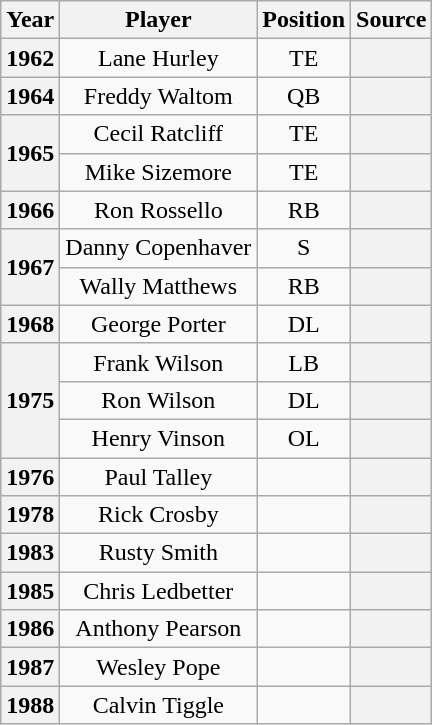<table class="wikitable">
<tr>
<th>Year</th>
<th>Player</th>
<th>Position</th>
<th>Source</th>
</tr>
<tr style="text-align:center;">
<th>1962</th>
<td>Lane Hurley</td>
<td>TE</td>
<th></th>
</tr>
<tr style="text-align:center;">
<th>1964</th>
<td>Freddy Waltom</td>
<td>QB</td>
<th></th>
</tr>
<tr style="text-align:center;">
<th rowspan="2">1965</th>
<td>Cecil Ratcliff</td>
<td>TE</td>
<th></th>
</tr>
<tr style="text-align:center;">
<td>Mike Sizemore</td>
<td>TE</td>
<th></th>
</tr>
<tr style="text-align:center;">
<th>1966</th>
<td>Ron Rossello</td>
<td>RB</td>
<th></th>
</tr>
<tr style="text-align:center;">
<th rowspan="2">1967</th>
<td>Danny Copenhaver</td>
<td>S</td>
<th></th>
</tr>
<tr style="text-align:center;">
<td>Wally Matthews</td>
<td>RB</td>
<th></th>
</tr>
<tr style="text-align:center;">
<th>1968</th>
<td>George Porter</td>
<td>DL</td>
<th></th>
</tr>
<tr style="text-align:center;">
<th rowspan="3">1975</th>
<td>Frank Wilson</td>
<td>LB</td>
<th></th>
</tr>
<tr style="text-align:center;">
<td>Ron Wilson</td>
<td>DL</td>
<th></th>
</tr>
<tr style="text-align:center;">
<td>Henry Vinson</td>
<td>OL</td>
<th></th>
</tr>
<tr style="text-align:center;">
<th>1976</th>
<td>Paul Talley</td>
<td></td>
<th></th>
</tr>
<tr style="text-align:center;">
<th>1978</th>
<td>Rick Crosby</td>
<td></td>
<th></th>
</tr>
<tr style="text-align:center;">
<th>1983</th>
<td>Rusty Smith</td>
<td></td>
<th></th>
</tr>
<tr style="text-align:center;">
<th>1985</th>
<td>Chris Ledbetter</td>
<td></td>
<th></th>
</tr>
<tr style="text-align:center;">
<th>1986</th>
<td>Anthony Pearson</td>
<td></td>
<th></th>
</tr>
<tr style="text-align:center;">
<th>1987</th>
<td>Wesley Pope</td>
<td></td>
<th></th>
</tr>
<tr style="text-align:center;">
<th>1988</th>
<td>Calvin Tiggle</td>
<td></td>
<th></th>
</tr>
</table>
